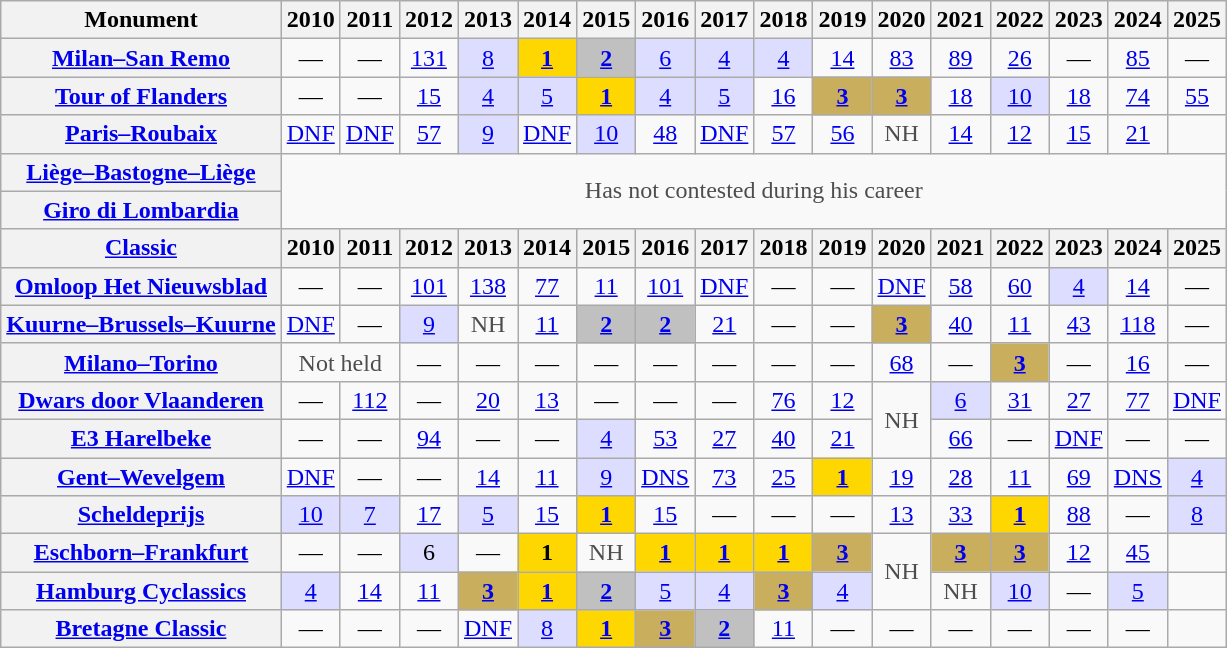<table class="wikitable plainrowheaders">
<tr>
<th>Monument</th>
<th scope="col">2010</th>
<th scope="col">2011</th>
<th scope="col">2012</th>
<th scope="col">2013</th>
<th scope="col">2014</th>
<th scope="col">2015</th>
<th scope="col">2016</th>
<th scope="col">2017</th>
<th scope="col">2018</th>
<th scope="col">2019</th>
<th scope="col">2020</th>
<th scope="col">2021</th>
<th scope="col">2022</th>
<th scope="col">2023</th>
<th scope="col">2024</th>
<th scope="col">2025</th>
</tr>
<tr style="text-align:center;">
<th scope="row"><a href='#'>Milan–San Remo</a></th>
<td>—</td>
<td>—</td>
<td><a href='#'>131</a></td>
<td style="background:#ddf;"><a href='#'>8</a></td>
<td style="background:gold;"><a href='#'><strong>1</strong></a></td>
<td style="background:silver;"><a href='#'><strong>2</strong></a></td>
<td style="background:#ddf;"><a href='#'>6</a></td>
<td style="background:#ddf;"><a href='#'>4</a></td>
<td style="background:#ddf;"><a href='#'>4</a></td>
<td><a href='#'>14</a></td>
<td><a href='#'>83</a></td>
<td><a href='#'>89</a></td>
<td><a href='#'>26</a></td>
<td>—</td>
<td><a href='#'>85</a></td>
<td>—</td>
</tr>
<tr style="text-align:center;">
<th scope="row"><a href='#'>Tour of Flanders</a></th>
<td>—</td>
<td>—</td>
<td><a href='#'>15</a></td>
<td style="background:#ddf;"><a href='#'>4</a></td>
<td style="background:#ddf;"><a href='#'>5</a></td>
<td style="background:gold;"><a href='#'><strong>1</strong></a></td>
<td style="background:#ddf;"><a href='#'>4</a></td>
<td style="background:#ddf;"><a href='#'>5</a></td>
<td><a href='#'>16</a></td>
<td style="background:#C9AE5D;"><a href='#'><strong>3</strong></a></td>
<td style="background:#C9AE5D;"><a href='#'><strong>3</strong></a></td>
<td><a href='#'>18</a></td>
<td style="background:#ddf;"><a href='#'>10</a></td>
<td><a href='#'>18</a></td>
<td><a href='#'>74</a></td>
<td><a href='#'>55</a></td>
</tr>
<tr style="text-align:center;">
<th scope="row"><a href='#'>Paris–Roubaix</a></th>
<td><a href='#'>DNF</a></td>
<td><a href='#'>DNF</a></td>
<td><a href='#'>57</a></td>
<td style="background:#ddf;"><a href='#'>9</a></td>
<td><a href='#'>DNF</a></td>
<td style="background:#ddf;"><a href='#'>10</a></td>
<td><a href='#'>48</a></td>
<td><a href='#'>DNF</a></td>
<td><a href='#'>57</a></td>
<td><a href='#'>56</a></td>
<td style="color:#4d4d4d;">NH</td>
<td><a href='#'>14</a></td>
<td><a href='#'>12</a></td>
<td><a href='#'>15</a></td>
<td><a href='#'>21</a></td>
<td></td>
</tr>
<tr style="text-align:center;">
<th scope="row"><a href='#'>Liège–Bastogne–Liège</a></th>
<td style="color:#4d4d4d;" colspan=16 rowspan=2>Has not contested during his career</td>
</tr>
<tr style="text-align:center;">
<th scope="row"><a href='#'>Giro di Lombardia</a></th>
</tr>
<tr>
<th><a href='#'>Classic</a></th>
<th scope="col">2010</th>
<th scope="col">2011</th>
<th scope="col">2012</th>
<th scope="col">2013</th>
<th scope="col">2014</th>
<th scope="col">2015</th>
<th scope="col">2016</th>
<th scope="col">2017</th>
<th scope="col">2018</th>
<th scope="col">2019</th>
<th scope="col">2020</th>
<th scope="col">2021</th>
<th scope="col">2022</th>
<th scope="col">2023</th>
<th scope="col">2024</th>
<th scope="col">2025</th>
</tr>
<tr style="text-align:center;">
<th scope="row"><a href='#'>Omloop Het Nieuwsblad</a></th>
<td>—</td>
<td>—</td>
<td><a href='#'>101</a></td>
<td><a href='#'>138</a></td>
<td><a href='#'>77</a></td>
<td><a href='#'>11</a></td>
<td><a href='#'>101</a></td>
<td><a href='#'>DNF</a></td>
<td>—</td>
<td>—</td>
<td><a href='#'>DNF</a></td>
<td><a href='#'>58</a></td>
<td><a href='#'>60</a></td>
<td style="background:#ddf;"><a href='#'>4</a></td>
<td><a href='#'>14</a></td>
<td>—</td>
</tr>
<tr style="text-align:center;">
<th scope="row"><a href='#'>Kuurne–Brussels–Kuurne</a></th>
<td><a href='#'>DNF</a></td>
<td>—</td>
<td style="background:#ddf;"><a href='#'>9</a></td>
<td style="color:#4d4d4d;">NH</td>
<td><a href='#'>11</a></td>
<td style="background:silver;"><a href='#'><strong>2</strong></a></td>
<td style="background:silver;"><a href='#'><strong>2</strong></a></td>
<td><a href='#'>21</a></td>
<td>—</td>
<td>—</td>
<td style="background:#C9AE5D;"><a href='#'><strong>3</strong></a></td>
<td><a href='#'>40</a></td>
<td><a href='#'>11</a></td>
<td><a href='#'>43</a></td>
<td><a href='#'>118</a></td>
<td>—</td>
</tr>
<tr style="text-align:center;">
<th scope="row"><a href='#'>Milano–Torino</a></th>
<td style="color:#4d4d4d;" colspan=2>Not held</td>
<td>—</td>
<td>—</td>
<td>—</td>
<td>—</td>
<td>—</td>
<td>—</td>
<td>—</td>
<td>—</td>
<td><a href='#'>68</a></td>
<td>—</td>
<td style="background:#C9AE5D;"><a href='#'><strong>3</strong></a></td>
<td>—</td>
<td><a href='#'>16</a></td>
<td>—</td>
</tr>
<tr style="text-align:center;">
<th scope="row"><a href='#'>Dwars door Vlaanderen</a></th>
<td>—</td>
<td><a href='#'>112</a></td>
<td>—</td>
<td><a href='#'>20</a></td>
<td><a href='#'>13</a></td>
<td>—</td>
<td>—</td>
<td>—</td>
<td><a href='#'>76</a></td>
<td><a href='#'>12</a></td>
<td style="color:#4d4d4d;" rowspan=2>NH</td>
<td style="background:#ddf;"><a href='#'>6</a></td>
<td><a href='#'>31</a></td>
<td><a href='#'>27</a></td>
<td><a href='#'>77</a></td>
<td><a href='#'>DNF</a></td>
</tr>
<tr style="text-align:center;">
<th scope="row"><a href='#'>E3 Harelbeke</a></th>
<td>—</td>
<td>—</td>
<td><a href='#'>94</a></td>
<td>—</td>
<td>—</td>
<td style="background:#ddf;"><a href='#'>4</a></td>
<td><a href='#'>53</a></td>
<td><a href='#'>27</a></td>
<td><a href='#'>40</a></td>
<td><a href='#'>21</a></td>
<td><a href='#'>66</a></td>
<td>—</td>
<td><a href='#'>DNF</a></td>
<td>—</td>
<td>—</td>
</tr>
<tr style="text-align:center;">
<th scope="row"><a href='#'>Gent–Wevelgem</a></th>
<td><a href='#'>DNF</a></td>
<td>—</td>
<td>—</td>
<td><a href='#'>14</a></td>
<td><a href='#'>11</a></td>
<td style="background:#ddf;"><a href='#'>9</a></td>
<td><a href='#'>DNS</a></td>
<td><a href='#'>73</a></td>
<td><a href='#'>25</a></td>
<td style="background:gold;"><a href='#'><strong>1</strong></a></td>
<td><a href='#'>19</a></td>
<td><a href='#'>28</a></td>
<td><a href='#'>11</a></td>
<td><a href='#'>69</a></td>
<td><a href='#'>DNS</a></td>
<td style="background:#ddf;"><a href='#'>4</a></td>
</tr>
<tr style="text-align:center;">
<th scope="row"><a href='#'>Scheldeprijs</a></th>
<td style="background:#ddf;"><a href='#'>10</a></td>
<td style="background:#ddf;"><a href='#'>7</a></td>
<td><a href='#'>17</a></td>
<td style="background:#ddf;"><a href='#'>5</a></td>
<td><a href='#'>15</a></td>
<td style="background:gold;"><a href='#'><strong>1</strong></a></td>
<td><a href='#'>15</a></td>
<td>—</td>
<td>—</td>
<td>—</td>
<td><a href='#'>13</a></td>
<td><a href='#'>33</a></td>
<td style="background:gold;"><a href='#'><strong>1</strong></a></td>
<td><a href='#'>88</a></td>
<td>—</td>
<td style="background:#ddf;"><a href='#'>8</a></td>
</tr>
<tr style="text-align:center;">
<th scope="row"><a href='#'>Eschborn–Frankfurt</a></th>
<td>—</td>
<td>—</td>
<td style="background:#ddf;">6</td>
<td>—</td>
<td style="background:gold;"><strong>1</strong></td>
<td style="color:#4d4d4d;">NH</td>
<td style="background:gold;"><a href='#'><strong>1</strong></a></td>
<td style="background:gold;"><a href='#'><strong>1</strong></a></td>
<td style="background:gold;"><a href='#'><strong>1</strong></a></td>
<td style="background:#C9AE5D;"><a href='#'><strong>3</strong></a></td>
<td style="color:#4d4d4d;" rowspan=2>NH</td>
<td style="background:#C9AE5D;"><a href='#'><strong>3</strong></a></td>
<td style="background:#C9AE5D;"><a href='#'><strong>3</strong></a></td>
<td><a href='#'>12</a></td>
<td><a href='#'>45</a></td>
<td></td>
</tr>
<tr style="text-align:center;">
<th scope="row"><a href='#'>Hamburg Cyclassics</a></th>
<td style="background:#ddf;"><a href='#'>4</a></td>
<td><a href='#'>14</a></td>
<td><a href='#'>11</a></td>
<td style="background:#C9AE5D;"><a href='#'><strong>3</strong></a></td>
<td style="background:gold;"><a href='#'><strong>1</strong></a></td>
<td style="background:silver;"><a href='#'><strong>2</strong></a></td>
<td style="background:#ddf;"><a href='#'>5</a></td>
<td style="background:#ddf;"><a href='#'>4</a></td>
<td style="background:#C9AE5D;"><a href='#'><strong>3</strong></a></td>
<td style="background:#ddf;"><a href='#'>4</a></td>
<td style="color:#4d4d4d;">NH</td>
<td style="background:#ddf;"><a href='#'>10</a></td>
<td>—</td>
<td style="background:#ddf;"><a href='#'>5</a></td>
<td></td>
</tr>
<tr style="text-align:center;">
<th scope="row"><a href='#'>Bretagne Classic</a></th>
<td>—</td>
<td>—</td>
<td>—</td>
<td><a href='#'>DNF</a></td>
<td style="background:#ddf;"><a href='#'>8</a></td>
<td style="background:gold;"><a href='#'><strong>1</strong></a></td>
<td style="background:#C9AE5D;"><a href='#'><strong>3</strong></a></td>
<td style="background:silver;"><a href='#'><strong>2</strong></a></td>
<td><a href='#'>11</a></td>
<td>—</td>
<td>—</td>
<td>—</td>
<td>—</td>
<td>—</td>
<td>—</td>
<td></td>
</tr>
</table>
